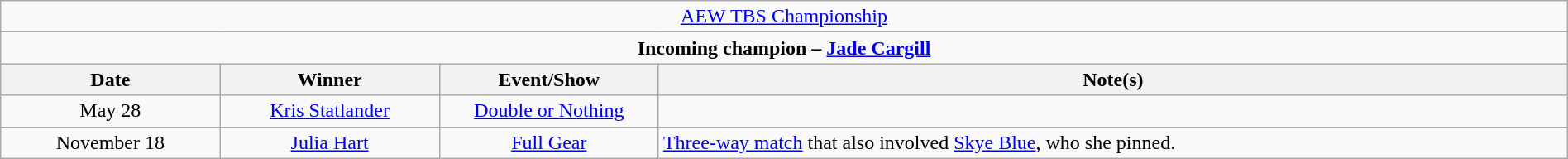<table class="wikitable" style="text-align:center; width:100%;">
<tr>
<td colspan="4" style="text-align: center;"><a href='#'>AEW TBS Championship</a></td>
</tr>
<tr>
<td colspan="4" style="text-align: center;"><strong>Incoming champion – <a href='#'>Jade Cargill</a></strong></td>
</tr>
<tr>
<th width=14%>Date</th>
<th width=14%>Winner</th>
<th width=14%>Event/Show</th>
<th width=58%>Note(s)</th>
</tr>
<tr>
<td>May 28</td>
<td><a href='#'>Kris Statlander</a></td>
<td><a href='#'>Double or Nothing</a></td>
<td></td>
</tr>
<tr>
<td>November 18</td>
<td><a href='#'>Julia Hart</a></td>
<td><a href='#'>Full Gear</a></td>
<td align=left><a href='#'>Three-way match</a> that also involved <a href='#'>Skye Blue</a>, who she pinned.</td>
</tr>
</table>
